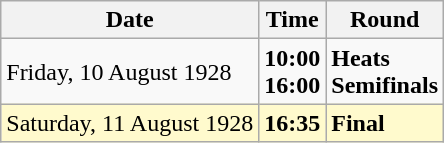<table class="wikitable">
<tr>
<th>Date</th>
<th>Time</th>
<th>Round</th>
</tr>
<tr>
<td>Friday, 10 August 1928</td>
<td><strong>10:00</strong><br><strong>16:00</strong></td>
<td><strong>Heats</strong><br><strong>Semifinals</strong></td>
</tr>
<tr style=background:lemonchiffon>
<td>Saturday, 11 August 1928</td>
<td><strong>16:35</strong></td>
<td><strong>Final</strong></td>
</tr>
</table>
